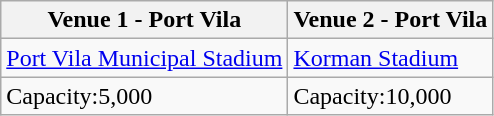<table class="wikitable">
<tr>
<th>Venue 1 - Port Vila</th>
<th>Venue 2 - Port Vila</th>
</tr>
<tr>
<td><a href='#'>Port Vila Municipal Stadium</a></td>
<td><a href='#'>Korman Stadium</a></td>
</tr>
<tr>
<td>Capacity:5,000</td>
<td>Capacity:10,000</td>
</tr>
</table>
